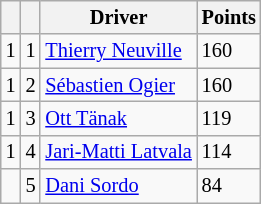<table class="wikitable" style="font-size: 85%;">
<tr>
<th></th>
<th></th>
<th>Driver</th>
<th>Points</th>
</tr>
<tr>
<td align="left"> 1</td>
<td align="center">1</td>
<td> <a href='#'>Thierry Neuville</a></td>
<td align="left">160</td>
</tr>
<tr>
<td align="left"> 1</td>
<td align="center">2</td>
<td> <a href='#'>Sébastien Ogier</a></td>
<td align="left">160</td>
</tr>
<tr>
<td align="left"> 1</td>
<td align="center">3</td>
<td> <a href='#'>Ott Tänak</a></td>
<td align="left">119</td>
</tr>
<tr>
<td align="left"> 1</td>
<td align="center">4</td>
<td> <a href='#'>Jari-Matti Latvala</a></td>
<td align="left">114</td>
</tr>
<tr>
<td align="left"></td>
<td align="center">5</td>
<td> <a href='#'>Dani Sordo</a></td>
<td align="left">84</td>
</tr>
</table>
